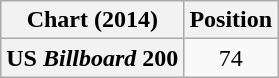<table class="wikitable plainrowheaders" style="text-align:center">
<tr>
<th scope="col">Chart (2014)</th>
<th scope="col">Position</th>
</tr>
<tr>
<th scope="row">US <em>Billboard</em> 200</th>
<td>74</td>
</tr>
</table>
